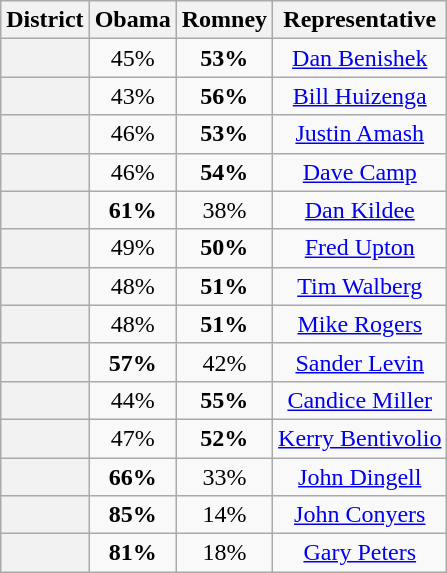<table class="wikitable">
<tr>
<th>District</th>
<th>Obama</th>
<th>Romney</th>
<th>Representative</th>
</tr>
<tr align="center">
<th></th>
<td>45%</td>
<td><strong>53%</strong></td>
<td><a href='#'>Dan Benishek</a></td>
</tr>
<tr align="center">
<th></th>
<td>43%</td>
<td><strong>56%</strong></td>
<td><a href='#'>Bill Huizenga</a></td>
</tr>
<tr align="center">
<th></th>
<td>46%</td>
<td><strong>53%</strong></td>
<td><a href='#'>Justin Amash</a></td>
</tr>
<tr align="center">
<th></th>
<td>46%</td>
<td><strong>54%</strong></td>
<td><a href='#'>Dave Camp</a></td>
</tr>
<tr align="center">
<th></th>
<td><strong>61%</strong></td>
<td>38%</td>
<td><a href='#'>Dan Kildee</a></td>
</tr>
<tr align="center">
<th></th>
<td>49%</td>
<td><strong>50%</strong></td>
<td><a href='#'>Fred Upton</a></td>
</tr>
<tr align="center">
<th></th>
<td>48%</td>
<td><strong>51%</strong></td>
<td><a href='#'>Tim Walberg</a></td>
</tr>
<tr align="center">
<th></th>
<td>48%</td>
<td><strong>51%</strong></td>
<td><a href='#'>Mike Rogers</a></td>
</tr>
<tr align="center">
<th></th>
<td><strong>57%</strong></td>
<td>42%</td>
<td><a href='#'>Sander Levin</a></td>
</tr>
<tr align="center">
<th></th>
<td>44%</td>
<td><strong>55%</strong></td>
<td><a href='#'>Candice Miller</a></td>
</tr>
<tr align="center">
<th></th>
<td>47%</td>
<td><strong>52%</strong></td>
<td><a href='#'>Kerry Bentivolio</a></td>
</tr>
<tr align="center">
<th></th>
<td><strong>66%</strong></td>
<td>33%</td>
<td><a href='#'>John Dingell</a></td>
</tr>
<tr align="center">
<th></th>
<td><strong>85%</strong></td>
<td>14%</td>
<td><a href='#'>John Conyers</a></td>
</tr>
<tr align="center">
<th></th>
<td><strong>81%</strong></td>
<td>18%</td>
<td><a href='#'>Gary Peters</a></td>
</tr>
</table>
